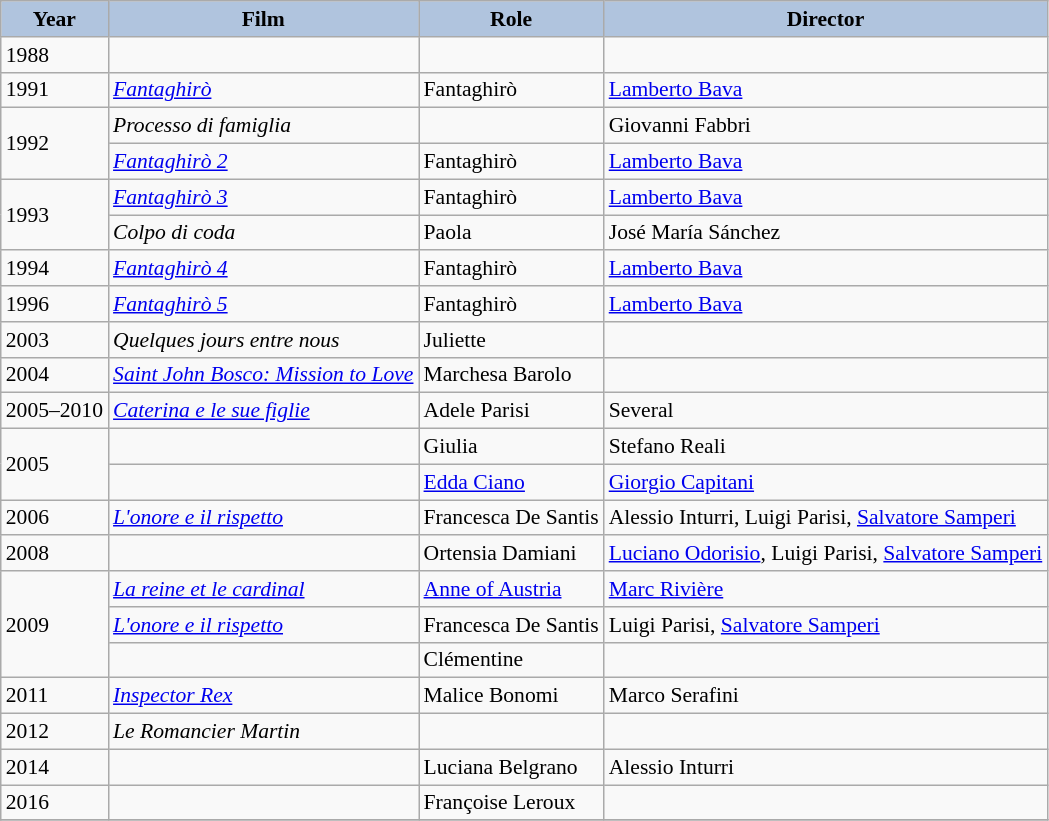<table class="wikitable sortable" style="font-size: 90%; background: #f9f9f9">
<tr align="center">
<th style="background:#B0C4DE;">Year</th>
<th style="background:#B0C4DE;">Film</th>
<th style="background:#B0C4DE;">Role</th>
<th style="background:#B0C4DE;">Director</th>
</tr>
<tr>
<td>1988</td>
<td><em></em></td>
<td></td>
<td></td>
</tr>
<tr>
<td rowspan="1">1991</td>
<td><em><a href='#'>Fantaghirò</a></em></td>
<td>Fantaghirò</td>
<td><a href='#'>Lamberto Bava</a></td>
</tr>
<tr>
<td rowspan="2">1992</td>
<td><em>Processo di famiglia</em></td>
<td></td>
<td>Giovanni Fabbri</td>
</tr>
<tr>
<td><em><a href='#'>Fantaghirò 2</a></em></td>
<td>Fantaghirò</td>
<td><a href='#'>Lamberto Bava</a></td>
</tr>
<tr>
<td rowspan="2">1993</td>
<td><em><a href='#'>Fantaghirò 3</a></em></td>
<td>Fantaghirò</td>
<td><a href='#'>Lamberto Bava</a></td>
</tr>
<tr>
<td><em>Colpo di coda</em></td>
<td>Paola</td>
<td>José María Sánchez</td>
</tr>
<tr>
<td rowspan="1">1994</td>
<td><em><a href='#'>Fantaghirò 4</a></em></td>
<td>Fantaghirò</td>
<td><a href='#'>Lamberto Bava</a></td>
</tr>
<tr>
<td>1996</td>
<td><em><a href='#'>Fantaghirò 5</a></em></td>
<td>Fantaghirò</td>
<td><a href='#'>Lamberto Bava</a></td>
</tr>
<tr>
<td rowspan="1">2003</td>
<td><em>Quelques jours entre nous</em></td>
<td>Juliette</td>
<td></td>
</tr>
<tr>
<td>2004</td>
<td><em><a href='#'>Saint John Bosco: Mission to Love</a></em></td>
<td>Marchesa Barolo</td>
<td></td>
</tr>
<tr>
<td rowspan="1">2005–2010</td>
<td><em><a href='#'>Caterina e le sue figlie</a></em></td>
<td>Adele Parisi</td>
<td>Several</td>
</tr>
<tr>
<td rowspan="2">2005</td>
<td><em></em></td>
<td>Giulia</td>
<td>Stefano Reali</td>
</tr>
<tr>
<td><em></em></td>
<td><a href='#'>Edda Ciano</a></td>
<td><a href='#'>Giorgio Capitani</a></td>
</tr>
<tr>
<td rowspan="1">2006</td>
<td><em><a href='#'>L'onore e il rispetto</a></em></td>
<td>Francesca De Santis</td>
<td>Alessio Inturri, Luigi Parisi, <a href='#'>Salvatore Samperi</a></td>
</tr>
<tr>
<td>2008</td>
<td><em></em></td>
<td>Ortensia Damiani</td>
<td><a href='#'>Luciano Odorisio</a>, Luigi Parisi, <a href='#'>Salvatore Samperi</a></td>
</tr>
<tr>
<td rowspan="3">2009</td>
<td><em><a href='#'>La reine et le cardinal</a></em></td>
<td><a href='#'>Anne of Austria</a></td>
<td><a href='#'>Marc Rivière</a></td>
</tr>
<tr>
<td><em><a href='#'>L'onore e il rispetto</a></em></td>
<td>Francesca De Santis</td>
<td>Luigi Parisi, <a href='#'>Salvatore Samperi</a></td>
</tr>
<tr>
<td><em></em></td>
<td>Clémentine</td>
<td></td>
</tr>
<tr>
<td>2011</td>
<td><em><a href='#'>Inspector Rex</a></em></td>
<td>Malice Bonomi</td>
<td>Marco Serafini</td>
</tr>
<tr>
<td rowspan="1">2012</td>
<td><em>Le Romancier Martin</em></td>
<td></td>
<td></td>
</tr>
<tr>
<td rowspan="1">2014</td>
<td><em></em></td>
<td>Luciana Belgrano</td>
<td>Alessio Inturri</td>
</tr>
<tr>
<td>2016</td>
<td><em></em></td>
<td>Françoise Leroux</td>
<td></td>
</tr>
<tr>
</tr>
</table>
